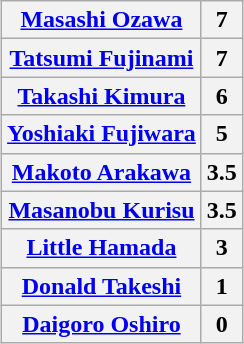<table class="wikitable" style="margin: 1em auto 1em auto">
<tr>
<th><a href='#'>Masashi Ozawa</a></th>
<th>7</th>
</tr>
<tr>
<th><a href='#'>Tatsumi Fujinami</a></th>
<th>7</th>
</tr>
<tr>
<th><a href='#'>Takashi Kimura</a></th>
<th>6</th>
</tr>
<tr>
<th><a href='#'>Yoshiaki Fujiwara</a></th>
<th>5</th>
</tr>
<tr>
<th><a href='#'>Makoto Arakawa</a></th>
<th>3.5</th>
</tr>
<tr>
<th><a href='#'>Masanobu Kurisu</a></th>
<th>3.5</th>
</tr>
<tr>
<th><a href='#'>Little Hamada</a></th>
<th>3</th>
</tr>
<tr>
<th><a href='#'>Donald Takeshi</a></th>
<th>1</th>
</tr>
<tr>
<th><a href='#'>Daigoro Oshiro</a></th>
<th>0</th>
</tr>
</table>
